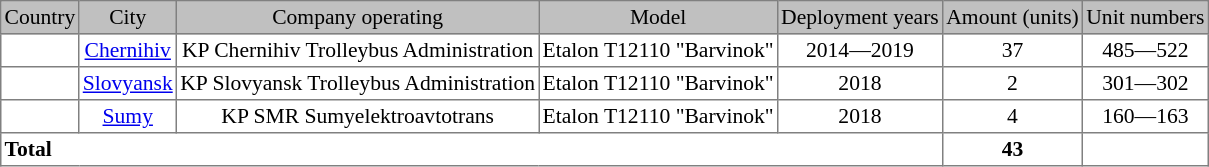<table border="1" class="toccolours" cellpadding="2" cellspacing="0" style="margin:2px; 2 2 2 2; font-size:90%; text-align:left; border-collapse:collapse;">
<tr style="background:silver;">
<td align=center>Country</td>
<td align=center>City</td>
<td align=center>Company operating</td>
<td align=center>Model</td>
<td align=center>Deployment years</td>
<td align=center>Amount (units)</td>
<td align=center>Unit numbers</td>
</tr>
<tr>
<td align=center></td>
<td align=center><a href='#'>Chernihiv</a></td>
<td align=center>KP Chernihiv Trolleybus Administration</td>
<td align=center>Etalon T12110 "Barvinok"</td>
<td align=center>2014—2019</td>
<td align=center>37</td>
<td align=center>485—522</td>
</tr>
<tr>
<td align=center></td>
<td align=center><a href='#'>Slovyansk</a></td>
<td align=center>KP Slovyansk Trolleybus Administration</td>
<td align=center>Etalon T12110 "Barvinok"</td>
<td align=center>2018</td>
<td align=center>2</td>
<td align=center>301—302</td>
</tr>
<tr>
<td align=center></td>
<td align=center><a href='#'>Sumy</a></td>
<td align=center>KP SMR Sumyelektroavtotrans</td>
<td align=center>Etalon T12110 "Barvinok"</td>
<td align=center>2018</td>
<td align=center>4</td>
<td align=center>160—163</td>
</tr>
<tr>
<td colspan="5"><strong>Total</strong></td>
<td align=center><strong>43</strong></td>
<td></td>
</tr>
</table>
